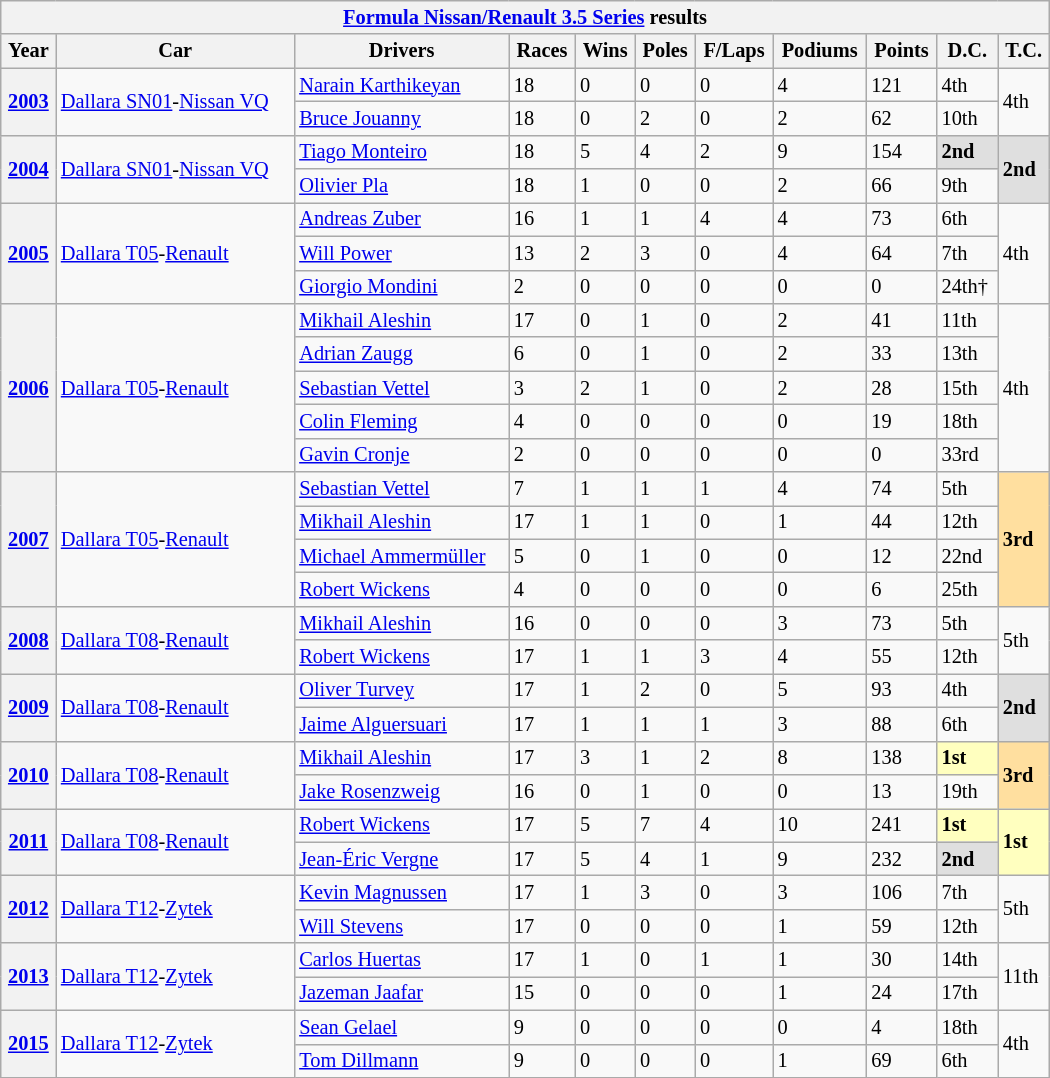<table class="wikitable" style="font-size:85%; width:700px">
<tr>
<th colspan=11><a href='#'>Formula Nissan/Renault 3.5 Series</a> results</th>
</tr>
<tr>
<th>Year</th>
<th>Car</th>
<th>Drivers</th>
<th>Races</th>
<th>Wins</th>
<th>Poles</th>
<th>F/Laps</th>
<th>Podiums</th>
<th>Points</th>
<th>D.C.</th>
<th>T.C.</th>
</tr>
<tr>
<th rowspan=2><a href='#'>2003</a></th>
<td rowspan=2><a href='#'>Dallara SN01</a>-<a href='#'>Nissan VQ</a></td>
<td> <a href='#'>Narain Karthikeyan</a></td>
<td>18</td>
<td>0</td>
<td>0</td>
<td>0</td>
<td>4</td>
<td>121</td>
<td>4th</td>
<td rowspan=2>4th</td>
</tr>
<tr>
<td> <a href='#'>Bruce Jouanny</a></td>
<td>18</td>
<td>0</td>
<td>2</td>
<td>0</td>
<td>2</td>
<td>62</td>
<td>10th</td>
</tr>
<tr>
<th rowspan=2><a href='#'>2004</a></th>
<td rowspan=2><a href='#'>Dallara SN01</a>-<a href='#'>Nissan VQ</a></td>
<td> <a href='#'>Tiago Monteiro</a></td>
<td>18</td>
<td>5</td>
<td>4</td>
<td>2</td>
<td>9</td>
<td>154</td>
<td style="background:#DFDFDF;"><strong>2nd</strong></td>
<td rowspan=2 style="background:#DFDFDF;"><strong>2nd</strong></td>
</tr>
<tr>
<td> <a href='#'>Olivier Pla</a></td>
<td>18</td>
<td>1</td>
<td>0</td>
<td>0</td>
<td>2</td>
<td>66</td>
<td>9th</td>
</tr>
<tr>
<th rowspan=3><a href='#'>2005</a></th>
<td rowspan=3><a href='#'>Dallara T05</a>-<a href='#'>Renault</a></td>
<td> <a href='#'>Andreas Zuber</a></td>
<td>16</td>
<td>1</td>
<td>1</td>
<td>4</td>
<td>4</td>
<td>73</td>
<td>6th</td>
<td rowspan=3>4th</td>
</tr>
<tr>
<td> <a href='#'>Will Power</a></td>
<td>13</td>
<td>2</td>
<td>3</td>
<td>0</td>
<td>4</td>
<td>64</td>
<td>7th</td>
</tr>
<tr>
<td> <a href='#'>Giorgio Mondini</a></td>
<td>2</td>
<td>0</td>
<td>0</td>
<td>0</td>
<td>0</td>
<td>0</td>
<td>24th†</td>
</tr>
<tr>
<th rowspan=5><a href='#'>2006</a></th>
<td rowspan=5><a href='#'>Dallara T05</a>-<a href='#'>Renault</a></td>
<td> <a href='#'>Mikhail Aleshin</a></td>
<td>17</td>
<td>0</td>
<td>1</td>
<td>0</td>
<td>2</td>
<td>41</td>
<td>11th</td>
<td rowspan=5>4th</td>
</tr>
<tr>
<td> <a href='#'>Adrian Zaugg</a></td>
<td>6</td>
<td>0</td>
<td>1</td>
<td>0</td>
<td>2</td>
<td>33</td>
<td>13th</td>
</tr>
<tr>
<td> <a href='#'>Sebastian Vettel</a></td>
<td>3</td>
<td>2</td>
<td>1</td>
<td>0</td>
<td>2</td>
<td>28</td>
<td>15th</td>
</tr>
<tr>
<td> <a href='#'>Colin Fleming</a></td>
<td>4</td>
<td>0</td>
<td>0</td>
<td>0</td>
<td>0</td>
<td>19</td>
<td>18th</td>
</tr>
<tr>
<td> <a href='#'>Gavin Cronje</a></td>
<td>2</td>
<td>0</td>
<td>0</td>
<td>0</td>
<td>0</td>
<td>0</td>
<td>33rd</td>
</tr>
<tr>
<th rowspan=4><a href='#'>2007</a></th>
<td rowspan=4><a href='#'>Dallara T05</a>-<a href='#'>Renault</a></td>
<td> <a href='#'>Sebastian Vettel</a></td>
<td>7</td>
<td>1</td>
<td>1</td>
<td>1</td>
<td>4</td>
<td>74</td>
<td>5th</td>
<td rowspan=4 style="background:#FFDF9F;"><strong>3rd</strong></td>
</tr>
<tr>
<td> <a href='#'>Mikhail Aleshin</a></td>
<td>17</td>
<td>1</td>
<td>1</td>
<td>0</td>
<td>1</td>
<td>44</td>
<td>12th</td>
</tr>
<tr>
<td> <a href='#'>Michael Ammermüller</a></td>
<td>5</td>
<td>0</td>
<td>1</td>
<td>0</td>
<td>0</td>
<td>12</td>
<td>22nd</td>
</tr>
<tr>
<td> <a href='#'>Robert Wickens</a></td>
<td>4</td>
<td>0</td>
<td>0</td>
<td>0</td>
<td>0</td>
<td>6</td>
<td>25th</td>
</tr>
<tr>
<th rowspan=2><a href='#'>2008</a></th>
<td rowspan=2><a href='#'>Dallara T08</a>-<a href='#'>Renault</a></td>
<td> <a href='#'>Mikhail Aleshin</a></td>
<td>16</td>
<td>0</td>
<td>0</td>
<td>0</td>
<td>3</td>
<td>73</td>
<td>5th</td>
<td rowspan=2>5th</td>
</tr>
<tr>
<td> <a href='#'>Robert Wickens</a></td>
<td>17</td>
<td>1</td>
<td>1</td>
<td>3</td>
<td>4</td>
<td>55</td>
<td>12th</td>
</tr>
<tr>
<th rowspan=2><a href='#'>2009</a></th>
<td rowspan=2><a href='#'>Dallara T08</a>-<a href='#'>Renault</a></td>
<td> <a href='#'>Oliver Turvey</a></td>
<td>17</td>
<td>1</td>
<td>2</td>
<td>0</td>
<td>5</td>
<td>93</td>
<td>4th</td>
<td rowspan=2 style="background:#DFDFDF;"><strong>2nd</strong></td>
</tr>
<tr>
<td> <a href='#'>Jaime Alguersuari</a></td>
<td>17</td>
<td>1</td>
<td>1</td>
<td>1</td>
<td>3</td>
<td>88</td>
<td>6th</td>
</tr>
<tr>
<th rowspan=2><a href='#'>2010</a></th>
<td rowspan=2><a href='#'>Dallara T08</a>-<a href='#'>Renault</a></td>
<td> <a href='#'>Mikhail Aleshin</a></td>
<td>17</td>
<td>3</td>
<td>1</td>
<td>2</td>
<td>8</td>
<td>138</td>
<td style="background:#FFFFBF;"><strong>1st</strong></td>
<td rowspan=2 style="background:#FFDF9F;"><strong>3rd</strong></td>
</tr>
<tr>
<td> <a href='#'>Jake Rosenzweig</a></td>
<td>16</td>
<td>0</td>
<td>1</td>
<td>0</td>
<td>0</td>
<td>13</td>
<td>19th</td>
</tr>
<tr>
<th rowspan=2><a href='#'>2011</a></th>
<td rowspan=2><a href='#'>Dallara T08</a>-<a href='#'>Renault</a></td>
<td> <a href='#'>Robert Wickens</a></td>
<td>17</td>
<td>5</td>
<td>7</td>
<td>4</td>
<td>10</td>
<td>241</td>
<td style="background:#FFFFBF;"><strong>1st</strong></td>
<td rowspan=2 style="background:#FFFFBF;"><strong>1st</strong></td>
</tr>
<tr>
<td> <a href='#'>Jean-Éric Vergne</a></td>
<td>17</td>
<td>5</td>
<td>4</td>
<td>1</td>
<td>9</td>
<td>232</td>
<td style="background:#DFDFDF;"><strong>2nd</strong></td>
</tr>
<tr>
<th rowspan=2><a href='#'>2012</a></th>
<td rowspan=2><a href='#'>Dallara T12</a>-<a href='#'>Zytek</a></td>
<td> <a href='#'>Kevin Magnussen</a></td>
<td>17</td>
<td>1</td>
<td>3</td>
<td>0</td>
<td>3</td>
<td>106</td>
<td>7th</td>
<td rowspan=2>5th</td>
</tr>
<tr>
<td> <a href='#'>Will Stevens</a></td>
<td>17</td>
<td>0</td>
<td>0</td>
<td>0</td>
<td>1</td>
<td>59</td>
<td>12th</td>
</tr>
<tr>
<th rowspan=2><a href='#'>2013</a></th>
<td rowspan=2><a href='#'>Dallara T12</a>-<a href='#'>Zytek</a></td>
<td> <a href='#'>Carlos Huertas</a></td>
<td>17</td>
<td>1</td>
<td>0</td>
<td>1</td>
<td>1</td>
<td>30</td>
<td>14th</td>
<td rowspan=2>11th</td>
</tr>
<tr>
<td> <a href='#'>Jazeman Jaafar</a></td>
<td>15</td>
<td>0</td>
<td>0</td>
<td>0</td>
<td>1</td>
<td>24</td>
<td>17th</td>
</tr>
<tr>
<th rowspan=2><a href='#'>2015</a></th>
<td rowspan=2><a href='#'>Dallara T12</a>-<a href='#'>Zytek</a></td>
<td> <a href='#'>Sean Gelael</a></td>
<td>9</td>
<td>0</td>
<td>0</td>
<td>0</td>
<td>0</td>
<td>4</td>
<td>18th</td>
<td rowspan=2>4th</td>
</tr>
<tr>
<td> <a href='#'>Tom Dillmann</a></td>
<td>9</td>
<td>0</td>
<td>0</td>
<td>0</td>
<td>1</td>
<td>69</td>
<td>6th</td>
</tr>
</table>
